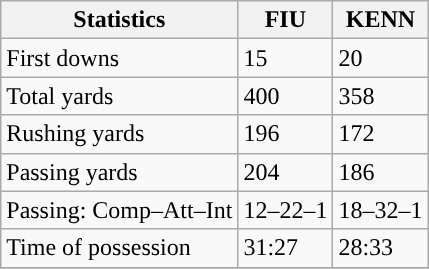<table class="wikitable" style="float: left;">
<tr>
<th>Statistics</th>
<th>FIU</th>
<th>KENN</th>
</tr>
<tr>
<td>First downs</td>
<td>15</td>
<td>20</td>
</tr>
<tr>
<td>Total yards</td>
<td>400</td>
<td>358</td>
</tr>
<tr>
<td>Rushing yards</td>
<td>196</td>
<td>172</td>
</tr>
<tr>
<td>Passing yards</td>
<td>204</td>
<td>186</td>
</tr>
<tr>
<td>Passing: Comp–Att–Int</td>
<td>12–22–1</td>
<td>18–32–1</td>
</tr>
<tr>
<td>Time of possession</td>
<td>31:27</td>
<td>28:33</td>
</tr>
<tr>
</tr>
</table>
